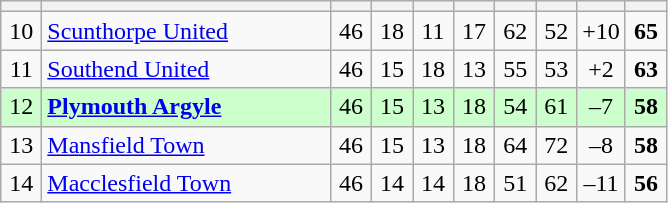<table class="wikitable" style="text-align: center;">
<tr>
<th width=20></th>
<th width=185></th>
<th width=20></th>
<th width=20></th>
<th width=20></th>
<th width=20></th>
<th width=20></th>
<th width=20></th>
<th width=20></th>
<th width=20></th>
</tr>
<tr>
<td>10</td>
<td align=left><a href='#'>Scunthorpe United</a></td>
<td>46</td>
<td>18</td>
<td>11</td>
<td>17</td>
<td>62</td>
<td>52</td>
<td>+10</td>
<td><strong>65</strong></td>
</tr>
<tr>
<td>11</td>
<td align=left><a href='#'>Southend United</a></td>
<td>46</td>
<td>15</td>
<td>18</td>
<td>13</td>
<td>55</td>
<td>53</td>
<td>+2</td>
<td><strong>63</strong></td>
</tr>
<tr bgcolor=#CCFFCC>
<td>12</td>
<td align=left><strong><a href='#'>Plymouth Argyle</a></strong></td>
<td>46</td>
<td>15</td>
<td>13</td>
<td>18</td>
<td>54</td>
<td>61</td>
<td>–7</td>
<td><strong>58</strong></td>
</tr>
<tr>
<td>13</td>
<td align=left><a href='#'>Mansfield Town</a></td>
<td>46</td>
<td>15</td>
<td>13</td>
<td>18</td>
<td>64</td>
<td>72</td>
<td>–8</td>
<td><strong>58</strong></td>
</tr>
<tr>
<td>14</td>
<td align=left><a href='#'>Macclesfield Town</a></td>
<td>46</td>
<td>14</td>
<td>14</td>
<td>18</td>
<td>51</td>
<td>62</td>
<td>–11</td>
<td><strong>56</strong></td>
</tr>
</table>
